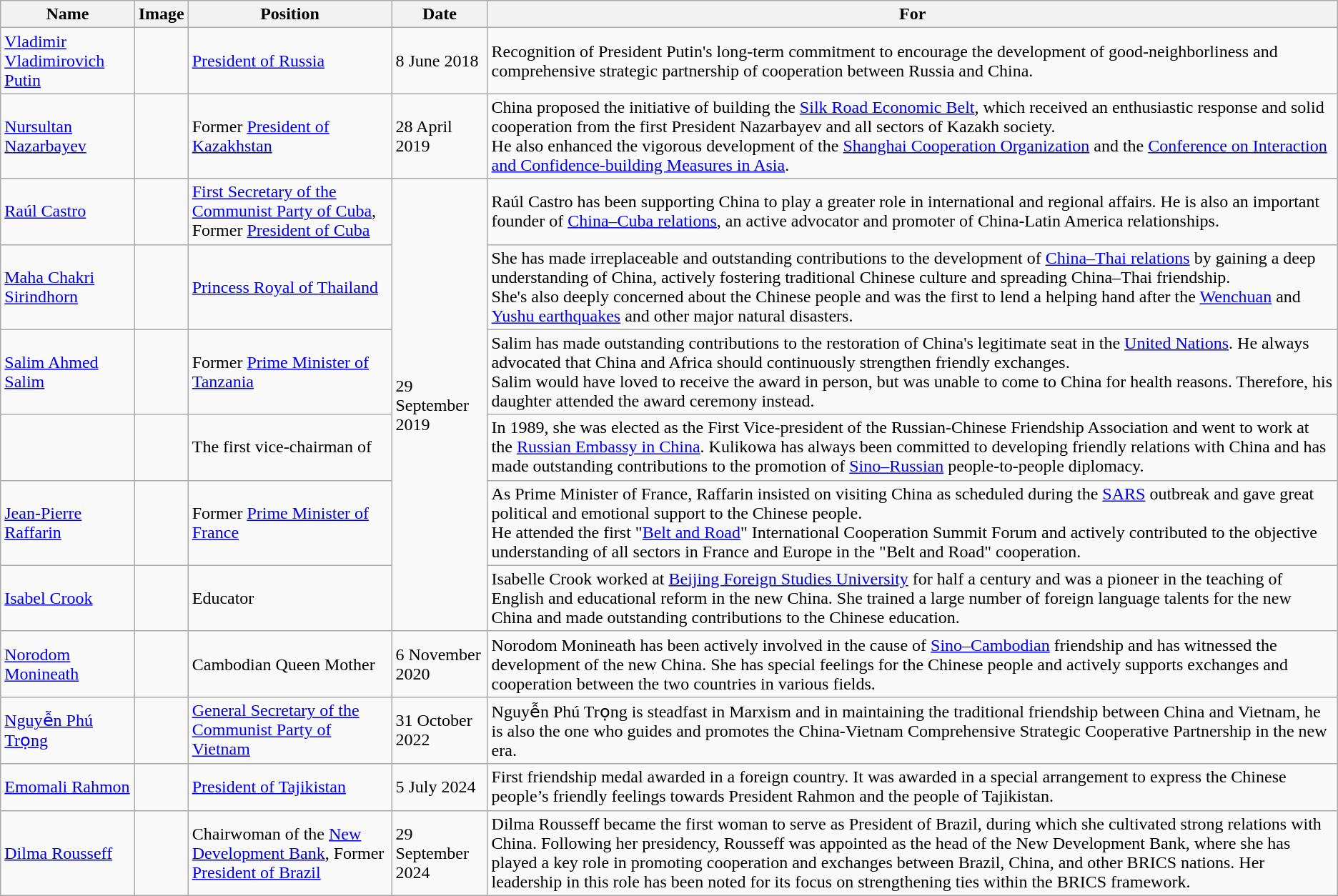<table class="wikitable">
<tr>
<th>Name</th>
<th>Image</th>
<th>Position</th>
<th>Date</th>
<th>For</th>
</tr>
<tr>
<td><a href='#'>Vladimir Vladimirovich Putin</a></td>
<td></td>
<td><a href='#'>President of Russia</a></td>
<td>8 June 2018</td>
<td>Recognition of President Putin's long-term commitment to encourage the development of good-neighborliness and comprehensive strategic partnership of cooperation between Russia and China.</td>
</tr>
<tr>
<td><a href='#'>Nursultan Nazarbayev</a></td>
<td></td>
<td>Former <a href='#'>President of Kazakhstan</a></td>
<td>28 April 2019</td>
<td>China proposed the initiative of building the <a href='#'>Silk Road Economic Belt</a>, which received an enthusiastic response and solid cooperation from the first President Nazarbayev and all sectors of Kazakh society.<br>He also enhanced the vigorous development of the <a href='#'>Shanghai Cooperation Organization</a> and the <a href='#'>Conference on Interaction and Confidence-building Measures in Asia</a>.</td>
</tr>
<tr>
<td><a href='#'>Raúl Castro</a></td>
<td></td>
<td><a href='#'>First Secretary of the Communist Party of Cuba</a>, Former <a href='#'>President of Cuba</a></td>
<td rowspan="6">29 September 2019</td>
<td>Raúl Castro has been supporting China to play a greater role in international and regional affairs. He is also an important founder of <a href='#'>China–Cuba relations</a>, an active advocator and promoter of China-Latin America relationships.</td>
</tr>
<tr>
<td><a href='#'>Maha Chakri Sirindhorn</a></td>
<td></td>
<td><a href='#'>Princess Royal of Thailand</a></td>
<td>She has made irreplaceable and outstanding contributions to the development of <a href='#'>China–Thai relations</a> by gaining a deep understanding of China, actively fostering traditional Chinese culture and spreading China–Thai friendship.<br>She's also deeply concerned about the Chinese people and was the first to lend a helping hand after the <a href='#'>Wenchuan</a> and <a href='#'>Yushu earthquakes</a> and other major natural disasters.</td>
</tr>
<tr>
<td><a href='#'>Salim Ahmed Salim</a></td>
<td></td>
<td>Former <a href='#'>Prime Minister of Tanzania</a></td>
<td>Salim has made outstanding contributions to the restoration of China's legitimate seat in the <a href='#'>United Nations</a>. He always advocated that China and Africa should continuously strengthen friendly exchanges.<br>Salim would have loved to receive the award in person, but was unable to come to China for health reasons. Therefore, his daughter attended the award ceremony instead.</td>
</tr>
<tr>
<td></td>
<td></td>
<td>The first vice-chairman of </td>
<td>In 1989, she was elected as the First Vice-president of the Russian-Chinese Friendship Association and went to work at the <a href='#'>Russian Embassy in China</a>. Kulikowa has always been committed to developing friendly relations with China and has made outstanding contributions to the promotion of <a href='#'>Sino–Russian</a> people-to-people diplomacy.</td>
</tr>
<tr>
<td><a href='#'>Jean-Pierre Raffarin</a></td>
<td></td>
<td>Former <a href='#'>Prime Minister of France</a></td>
<td>As Prime Minister of France, Raffarin insisted on visiting China as scheduled during the <a href='#'>SARS</a> outbreak and gave great political and emotional support to the Chinese people.<br>He attended the first "<a href='#'>Belt and Road</a>" International Cooperation Summit Forum and actively contributed to the objective understanding of all sectors in France and Europe in the "Belt and Road" cooperation.</td>
</tr>
<tr>
<td><a href='#'>Isabel Crook</a></td>
<td></td>
<td>Educator</td>
<td>Isabelle Crook worked at <a href='#'>Beijing Foreign Studies University</a> for half a century and was a pioneer in the teaching of English and educational reform in the new China. She trained a large number of foreign language talents for the new China and made outstanding contributions to the Chinese education.</td>
</tr>
<tr>
<td><a href='#'>Norodom Monineath</a></td>
<td></td>
<td>Cambodian Queen Mother</td>
<td>6 November 2020</td>
<td>Norodom Monineath has been actively involved in the cause of <a href='#'>Sino–Cambodian</a> friendship and has witnessed the development of the new China. She has special feelings for the Chinese people and actively supports exchanges and cooperation between the two countries in various fields.</td>
</tr>
<tr>
<td><a href='#'>Nguyễn Phú Trọng</a></td>
<td></td>
<td><a href='#'>General Secretary of the Communist Party of Vietnam</a></td>
<td>31 October 2022</td>
<td>Nguyễn Phú Trọng is steadfast in Marxism and in maintaining the traditional friendship between China and Vietnam, he is also the one who guides and promotes the China-Vietnam Comprehensive Strategic Cooperative Partnership in the new era.</td>
</tr>
<tr>
<td><a href='#'>Emomali Rahmon</a></td>
<td></td>
<td><a href='#'>President of Tajikistan</a></td>
<td>5 July 2024</td>
<td>First friendship medal awarded in a foreign country. It was awarded in a special arrangement to express the Chinese people’s friendly feelings towards President Rahmon and the people of Tajikistan.</td>
</tr>
<tr>
<td><a href='#'>Dilma Rousseff</a></td>
<td></td>
<td>Chairwoman of the <a href='#'>New Development Bank</a>, Former <a href='#'>President of Brazil</a></td>
<td>29 September 2024</td>
<td>Dilma Rousseff became the first woman to serve as President of Brazil, during which she cultivated strong relations with China. Following her presidency, Rousseff was appointed as the head of the New Development Bank, where she has played a key role in promoting cooperation and exchanges between Brazil, China, and other BRICS nations. Her leadership in this role has been noted for its focus on strengthening ties within the BRICS framework.</td>
</tr>
</table>
